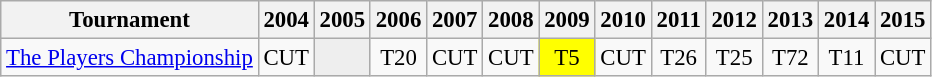<table class="wikitable" style="font-size:95%;text-align:center;">
<tr>
<th>Tournament</th>
<th>2004</th>
<th>2005</th>
<th>2006</th>
<th>2007</th>
<th>2008</th>
<th>2009</th>
<th>2010</th>
<th>2011</th>
<th>2012</th>
<th>2013</th>
<th>2014</th>
<th>2015</th>
</tr>
<tr>
<td align=left><a href='#'>The Players Championship</a></td>
<td>CUT</td>
<td style="background:#eeeeee;"></td>
<td>T20</td>
<td>CUT</td>
<td>CUT</td>
<td style="background:yellow;">T5</td>
<td>CUT</td>
<td>T26</td>
<td>T25</td>
<td>T72</td>
<td>T11</td>
<td>CUT</td>
</tr>
</table>
